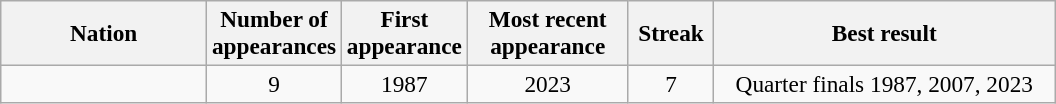<table class="wikitable sortable" style="font-size:97%; text-align:center">
<tr>
<th width="130">Nation</th>
<th width="60">Number of appearances</th>
<th width="60">First appearance</th>
<th width="100">Most recent appearance</th>
<th width="50">Streak</th>
<th width="220">Best result</th>
</tr>
<tr>
<td align=left></td>
<td>9</td>
<td>1987</td>
<td>2023</td>
<td>7</td>
<td>Quarter finals 1987, 2007, 2023</td>
</tr>
</table>
